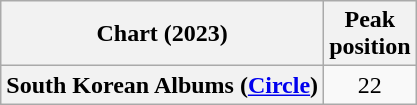<table class="wikitable plainrowheaders" style="text-align:center">
<tr>
<th scope="col">Chart (2023)</th>
<th scope="col">Peak<br>position</th>
</tr>
<tr>
<th scope="row">South Korean Albums (<a href='#'>Circle</a>)</th>
<td>22</td>
</tr>
</table>
